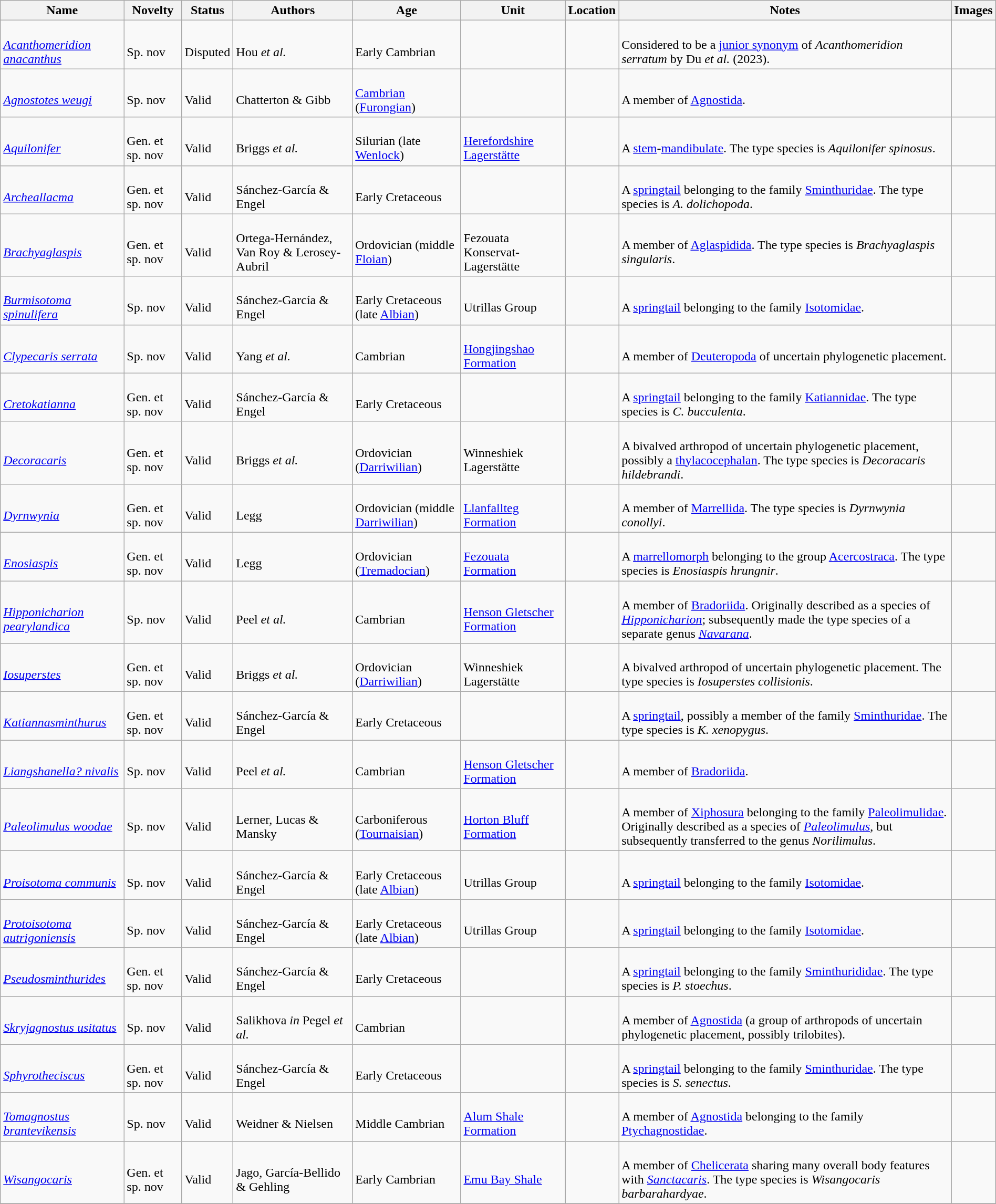<table class="wikitable sortable" align="center" width="100%">
<tr>
<th>Name</th>
<th>Novelty</th>
<th>Status</th>
<th>Authors</th>
<th>Age</th>
<th>Unit</th>
<th>Location</th>
<th>Notes</th>
<th>Images</th>
</tr>
<tr>
<td><br><em><a href='#'>Acanthomeridion anacanthus</a></em></td>
<td><br>Sp. nov</td>
<td><br>Disputed</td>
<td><br>Hou <em>et al.</em></td>
<td><br>Early Cambrian</td>
<td></td>
<td><br></td>
<td><br>Considered to be a <a href='#'>junior synonym</a> of <em>Acanthomeridion serratum</em> by Du <em>et al.</em> (2023).</td>
<td></td>
</tr>
<tr>
<td><br><em><a href='#'>Agnostotes weugi</a></em></td>
<td><br>Sp. nov</td>
<td><br>Valid</td>
<td><br>Chatterton & Gibb</td>
<td><br><a href='#'>Cambrian</a> (<a href='#'>Furongian</a>)</td>
<td></td>
<td><br></td>
<td><br>A member of <a href='#'>Agnostida</a>.</td>
<td></td>
</tr>
<tr>
<td><br><em><a href='#'>Aquilonifer</a></em></td>
<td><br>Gen. et sp. nov</td>
<td><br>Valid</td>
<td><br>Briggs <em>et al.</em></td>
<td><br>Silurian (late <a href='#'>Wenlock</a>)</td>
<td><br><a href='#'>Herefordshire Lagerstätte</a></td>
<td><br></td>
<td><br>A <a href='#'>stem</a>-<a href='#'>mandibulate</a>. The type species is <em>Aquilonifer spinosus</em>.</td>
<td></td>
</tr>
<tr>
<td><br><em><a href='#'>Archeallacma</a></em></td>
<td><br>Gen. et sp. nov</td>
<td><br>Valid</td>
<td><br>Sánchez-García & Engel</td>
<td><br>Early Cretaceous</td>
<td></td>
<td><br></td>
<td><br>A <a href='#'>springtail</a> belonging to the family <a href='#'>Sminthuridae</a>. The type species is <em>A. dolichopoda</em>.</td>
<td></td>
</tr>
<tr>
<td><br><em><a href='#'>Brachyaglaspis</a></em></td>
<td><br>Gen. et sp. nov</td>
<td><br>Valid</td>
<td><br>Ortega-Hernández, Van Roy & Lerosey-Aubril</td>
<td><br>Ordovician (middle <a href='#'>Floian</a>)</td>
<td><br>Fezouata Konservat-Lagerstätte</td>
<td><br></td>
<td><br>A member of <a href='#'>Aglaspidida</a>. The type species is <em>Brachyaglaspis singularis</em>.</td>
<td></td>
</tr>
<tr>
<td><br><em><a href='#'>Burmisotoma spinulifera</a></em></td>
<td><br>Sp. nov</td>
<td><br>Valid</td>
<td><br>Sánchez-García & Engel</td>
<td><br>Early Cretaceous (late <a href='#'>Albian</a>)</td>
<td><br>Utrillas Group</td>
<td><br></td>
<td><br>A <a href='#'>springtail</a> belonging to the family <a href='#'>Isotomidae</a>.</td>
<td></td>
</tr>
<tr>
<td><br><em><a href='#'>Clypecaris serrata</a></em></td>
<td><br>Sp. nov</td>
<td><br>Valid</td>
<td><br>Yang <em>et al.</em></td>
<td><br>Cambrian</td>
<td><br><a href='#'>Hongjingshao Formation</a></td>
<td><br></td>
<td><br>A member of <a href='#'>Deuteropoda</a> of uncertain phylogenetic placement.</td>
<td></td>
</tr>
<tr>
<td><br><em><a href='#'>Cretokatianna</a></em></td>
<td><br>Gen. et sp. nov</td>
<td><br>Valid</td>
<td><br>Sánchez-García & Engel</td>
<td><br>Early Cretaceous</td>
<td></td>
<td><br></td>
<td><br>A <a href='#'>springtail</a> belonging to the family <a href='#'>Katiannidae</a>. The type species is <em>C. bucculenta</em>.</td>
<td></td>
</tr>
<tr>
<td><br><em><a href='#'>Decoracaris</a></em></td>
<td><br>Gen. et sp. nov</td>
<td><br>Valid</td>
<td><br>Briggs <em>et al.</em></td>
<td><br>Ordovician (<a href='#'>Darriwilian</a>)</td>
<td><br>Winneshiek Lagerstätte</td>
<td><br></td>
<td><br>A bivalved arthropod of uncertain phylogenetic placement, possibly a <a href='#'>thylacocephalan</a>. The type species is <em>Decoracaris hildebrandi</em>.</td>
<td></td>
</tr>
<tr>
<td><br><em><a href='#'>Dyrnwynia</a></em></td>
<td><br>Gen. et sp. nov</td>
<td><br>Valid</td>
<td><br>Legg</td>
<td><br>Ordovician (middle <a href='#'>Darriwilian</a>)</td>
<td><br><a href='#'>Llanfallteg Formation</a></td>
<td><br></td>
<td><br>A member of <a href='#'>Marrellida</a>. The type species is <em>Dyrnwynia conollyi</em>.</td>
<td></td>
</tr>
<tr>
<td><br><em><a href='#'>Enosiaspis</a></em></td>
<td><br>Gen. et sp. nov</td>
<td><br>Valid</td>
<td><br>Legg</td>
<td><br>Ordovician (<a href='#'>Tremadocian</a>)</td>
<td><br><a href='#'>Fezouata Formation</a></td>
<td><br></td>
<td><br>A <a href='#'>marrellomorph</a> belonging to the group <a href='#'>Acercostraca</a>. The type species is <em>Enosiaspis hrungnir</em>.</td>
<td></td>
</tr>
<tr>
<td><br><em><a href='#'>Hipponicharion pearylandica</a></em></td>
<td><br>Sp. nov</td>
<td><br>Valid</td>
<td><br>Peel <em>et al.</em></td>
<td><br>Cambrian</td>
<td><br><a href='#'>Henson Gletscher Formation</a></td>
<td><br></td>
<td><br>A member of <a href='#'>Bradoriida</a>. Originally described as a species of <em><a href='#'>Hipponicharion</a></em>; subsequently made the type species of a separate genus <em><a href='#'>Navarana</a></em>.</td>
<td></td>
</tr>
<tr>
<td><br><em><a href='#'>Iosuperstes</a></em></td>
<td><br>Gen. et sp. nov</td>
<td><br>Valid</td>
<td><br>Briggs <em>et al.</em></td>
<td><br>Ordovician (<a href='#'>Darriwilian</a>)</td>
<td><br>Winneshiek Lagerstätte</td>
<td><br></td>
<td><br>A bivalved arthropod of uncertain phylogenetic placement. The type species is <em>Iosuperstes collisionis</em>.</td>
<td></td>
</tr>
<tr>
<td><br><em><a href='#'>Katiannasminthurus</a></em></td>
<td><br>Gen. et sp. nov</td>
<td><br>Valid</td>
<td><br>Sánchez-García & Engel</td>
<td><br>Early Cretaceous</td>
<td></td>
<td><br></td>
<td><br>A <a href='#'>springtail</a>, possibly a member of the family <a href='#'>Sminthuridae</a>. The type species is <em>K. xenopygus</em>.</td>
<td></td>
</tr>
<tr>
<td><br><em><a href='#'>Liangshanella? nivalis</a></em></td>
<td><br>Sp. nov</td>
<td><br>Valid</td>
<td><br>Peel <em>et al.</em></td>
<td><br>Cambrian</td>
<td><br><a href='#'>Henson Gletscher Formation</a></td>
<td><br></td>
<td><br>A member of <a href='#'>Bradoriida</a>.</td>
<td></td>
</tr>
<tr>
<td><br><em><a href='#'>Paleolimulus woodae</a></em></td>
<td><br>Sp. nov</td>
<td><br>Valid</td>
<td><br>Lerner, Lucas & Mansky</td>
<td><br>Carboniferous (<a href='#'>Tournaisian</a>)</td>
<td><br><a href='#'>Horton Bluff Formation</a></td>
<td><br></td>
<td><br>A member of <a href='#'>Xiphosura</a> belonging to the family <a href='#'>Paleolimulidae</a>. Originally described as a species of <em><a href='#'>Paleolimulus</a></em>, but subsequently transferred to the genus <em>Norilimulus</em>.</td>
<td></td>
</tr>
<tr>
<td><br><em><a href='#'>Proisotoma communis</a></em></td>
<td><br>Sp. nov</td>
<td><br>Valid</td>
<td><br>Sánchez-García & Engel</td>
<td><br>Early Cretaceous (late <a href='#'>Albian</a>)</td>
<td><br>Utrillas Group</td>
<td><br></td>
<td><br>A <a href='#'>springtail</a> belonging to the family <a href='#'>Isotomidae</a>.</td>
<td></td>
</tr>
<tr>
<td><br><em><a href='#'>Protoisotoma autrigoniensis</a></em></td>
<td><br>Sp. nov</td>
<td><br>Valid</td>
<td><br>Sánchez-García & Engel</td>
<td><br>Early Cretaceous (late <a href='#'>Albian</a>)</td>
<td><br>Utrillas Group</td>
<td><br></td>
<td><br>A <a href='#'>springtail</a> belonging to the family <a href='#'>Isotomidae</a>.</td>
<td></td>
</tr>
<tr>
<td><br><em><a href='#'>Pseudosminthurides</a></em></td>
<td><br>Gen. et sp. nov</td>
<td><br>Valid</td>
<td><br>Sánchez-García & Engel</td>
<td><br>Early Cretaceous</td>
<td></td>
<td><br></td>
<td><br>A <a href='#'>springtail</a> belonging to the family <a href='#'>Sminthurididae</a>. The type species is <em>P. stoechus</em>.</td>
<td></td>
</tr>
<tr>
<td><br><em><a href='#'>Skryjagnostus usitatus</a></em></td>
<td><br>Sp. nov</td>
<td><br>Valid</td>
<td><br>Salikhova <em>in</em> Pegel <em>et al.</em></td>
<td><br>Cambrian</td>
<td></td>
<td><br></td>
<td><br>A member of <a href='#'>Agnostida</a> (a group of arthropods of uncertain phylogenetic placement, possibly trilobites).</td>
<td></td>
</tr>
<tr>
<td><br><em><a href='#'>Sphyrotheciscus</a></em></td>
<td><br>Gen. et sp. nov</td>
<td><br>Valid</td>
<td><br>Sánchez-García & Engel</td>
<td><br>Early Cretaceous</td>
<td></td>
<td><br></td>
<td><br>A <a href='#'>springtail</a> belonging to the family <a href='#'>Sminthuridae</a>. The type species is <em>S. senectus</em>.</td>
<td></td>
</tr>
<tr>
<td><br><em><a href='#'>Tomagnostus brantevikensis</a></em></td>
<td><br>Sp. nov</td>
<td><br>Valid</td>
<td><br>Weidner & Nielsen</td>
<td><br>Middle Cambrian</td>
<td><br><a href='#'>Alum Shale Formation</a></td>
<td><br></td>
<td><br>A member of <a href='#'>Agnostida</a> belonging to the family <a href='#'>Ptychagnostidae</a>.</td>
<td></td>
</tr>
<tr>
<td><br><em><a href='#'>Wisangocaris</a></em></td>
<td><br>Gen. et sp. nov</td>
<td><br>Valid</td>
<td><br>Jago, García-Bellido & Gehling</td>
<td><br>Early Cambrian</td>
<td><br><a href='#'>Emu Bay Shale</a></td>
<td><br></td>
<td><br>A member of <a href='#'>Chelicerata</a> sharing many overall body features with <em><a href='#'>Sanctacaris</a></em>. The type species is <em>Wisangocaris barbarahardyae</em>.</td>
<td></td>
</tr>
<tr>
</tr>
</table>
